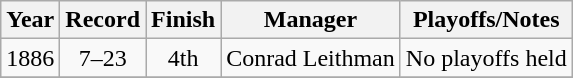<table class="wikitable" style="text-align:center">
<tr>
<th>Year</th>
<th>Record</th>
<th>Finish</th>
<th>Manager</th>
<th>Playoffs/Notes</th>
</tr>
<tr align=center>
<td>1886</td>
<td>7–23</td>
<td>4th</td>
<td>Conrad Leithman</td>
<td>No playoffs held</td>
</tr>
<tr align=center>
</tr>
</table>
